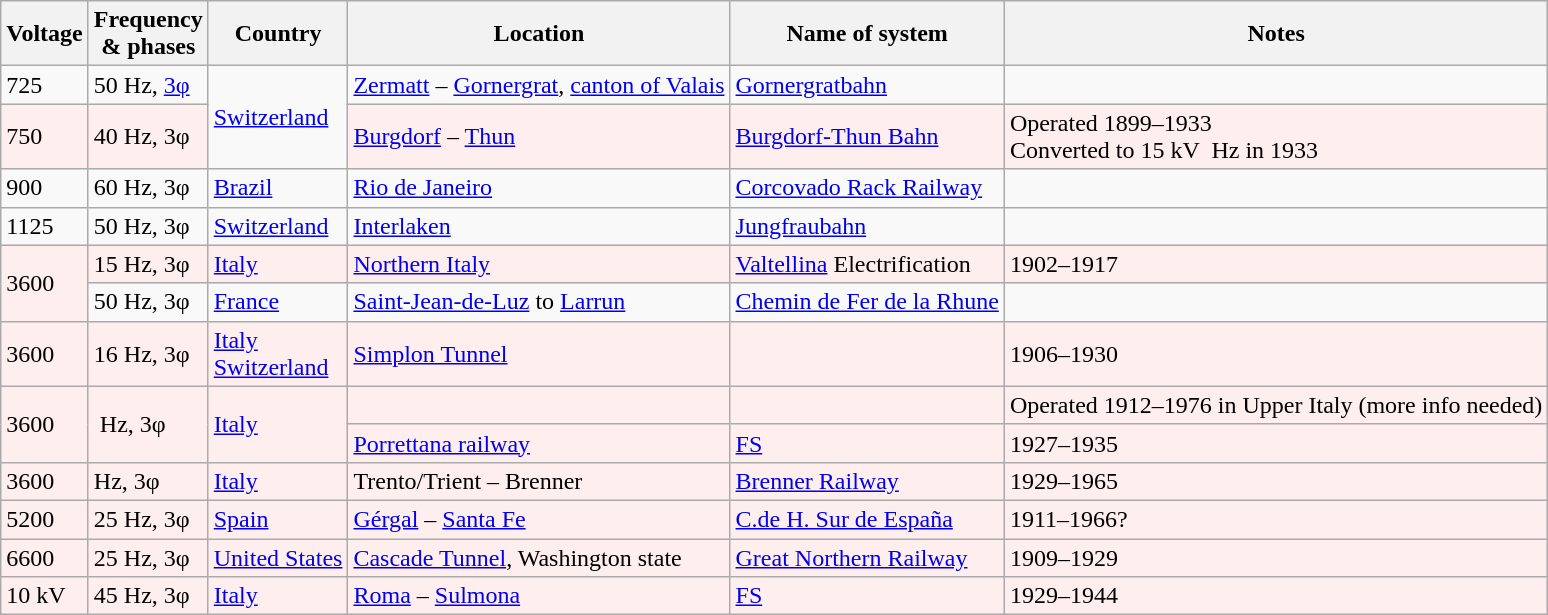<table class="wikitable">
<tr>
<th>Voltage</th>
<th>Frequency<br>& phases</th>
<th>Country</th>
<th>Location</th>
<th>Name of system</th>
<th>Notes</th>
</tr>
<tr>
<td>725</td>
<td>50 Hz, <a href='#'>3φ</a></td>
<td rowspan="2"><a href='#'>Switzerland</a></td>
<td><a href='#'>Zermatt</a> – <a href='#'>Gornergrat</a>, <a href='#'>canton of Valais</a></td>
<td><a href='#'>Gornergratbahn</a></td>
<td></td>
</tr>
<tr style="background:#fee">
<td>750</td>
<td>40 Hz, 3φ</td>
<td><a href='#'>Burgdorf</a> – <a href='#'>Thun</a></td>
<td><a href='#'>Burgdorf-Thun Bahn</a></td>
<td>Operated 1899–1933<br>Converted to 15 kV  Hz in 1933</td>
</tr>
<tr>
<td>900</td>
<td>60 Hz, 3φ</td>
<td><a href='#'>Brazil</a></td>
<td><a href='#'>Rio de Janeiro</a></td>
<td><a href='#'>Corcovado Rack Railway</a></td>
<td></td>
</tr>
<tr>
<td>1125</td>
<td>50 Hz, 3φ</td>
<td><a href='#'>Switzerland</a></td>
<td><a href='#'>Interlaken</a></td>
<td><a href='#'>Jungfraubahn</a></td>
<td></td>
</tr>
<tr style="background:#fee">
<td rowspan="2">3600</td>
<td>15 Hz, 3φ</td>
<td><a href='#'>Italy</a></td>
<td><a href='#'>Northern Italy</a></td>
<td><a href='#'>Valtellina</a> Electrification</td>
<td>1902–1917</td>
</tr>
<tr>
<td>50 Hz, 3φ</td>
<td><a href='#'>France</a></td>
<td><a href='#'>Saint-Jean-de-Luz</a> to <a href='#'>Larrun</a></td>
<td><a href='#'>Chemin de Fer de la Rhune</a></td>
<td></td>
</tr>
<tr style="background:#fee">
<td>3600</td>
<td>16 Hz, 3φ</td>
<td><a href='#'>Italy</a><br><a href='#'>Switzerland</a></td>
<td><a href='#'>Simplon Tunnel</a></td>
<td></td>
<td>1906–1930</td>
</tr>
<tr style="background:#fee">
<td rowspan="2">3600</td>
<td rowspan="2"> Hz, 3φ</td>
<td rowspan="2"><a href='#'>Italy</a></td>
<td></td>
<td></td>
<td>Operated 1912–1976 in Upper Italy (more info needed)</td>
</tr>
<tr style="background:#fee">
<td><a href='#'>Porrettana railway</a></td>
<td><a href='#'>FS</a></td>
<td>1927–1935</td>
</tr>
<tr style="background:#fee">
<td>3600</td>
<td> Hz, 3φ</td>
<td><a href='#'>Italy</a></td>
<td>Trento/Trient – Brenner</td>
<td><a href='#'>Brenner Railway</a></td>
<td>1929–1965</td>
</tr>
<tr style="background:#fee">
<td>5200</td>
<td>25 Hz, 3φ</td>
<td><a href='#'>Spain</a></td>
<td><a href='#'>Gérgal</a> – <a href='#'>Santa Fe</a></td>
<td><a href='#'>C.de H. Sur de España</a></td>
<td>1911–1966?</td>
</tr>
<tr style="background:#fee">
<td>6600</td>
<td>25 Hz, 3φ</td>
<td><a href='#'>United States</a></td>
<td><a href='#'>Cascade Tunnel</a>, Washington state</td>
<td><a href='#'>Great Northern Railway</a></td>
<td>1909–1929</td>
</tr>
<tr style="background:#fee">
<td>10 kV</td>
<td>45 Hz, 3φ</td>
<td><a href='#'>Italy</a></td>
<td><a href='#'>Roma</a> – <a href='#'>Sulmona</a></td>
<td><a href='#'>FS</a></td>
<td>1929–1944</td>
</tr>
</table>
